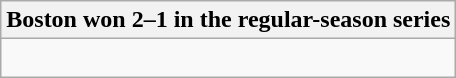<table class="wikitable collapsible collapsed">
<tr>
<th>Boston won 2–1 in the regular-season series</th>
</tr>
<tr>
<td><br>

</td>
</tr>
</table>
